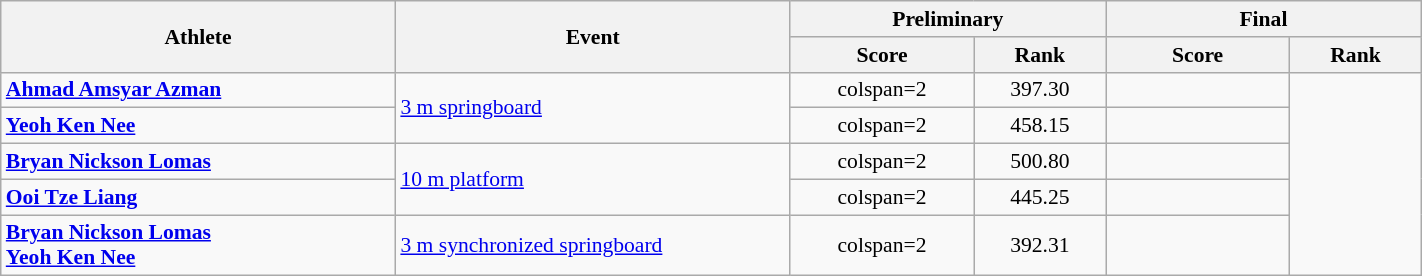<table class="wikitable" width="75%" style="text-align:center; font-size:90%;">
<tr>
<th rowspan="2" width="15%">Athlete</th>
<th rowspan="2" width="15%">Event</th>
<th colspan="2" width="12%">Preliminary</th>
<th colspan="2" width="12%">Final</th>
</tr>
<tr>
<th width="7%">Score</th>
<th>Rank</th>
<th width="7%">Score</th>
<th>Rank</th>
</tr>
<tr>
<td align=left><strong><a href='#'>Ahmad Amsyar Azman</a></strong></td>
<td align=left rowspan=2><a href='#'>3 m springboard</a></td>
<td>colspan=2 </td>
<td>397.30</td>
<td></td>
</tr>
<tr>
<td align=left><strong><a href='#'>Yeoh Ken Nee</a></strong></td>
<td>colspan=2 </td>
<td>458.15</td>
<td></td>
</tr>
<tr>
<td align=left><strong><a href='#'>Bryan Nickson Lomas</a></strong></td>
<td align=left rowspan=2><a href='#'>10 m platform</a></td>
<td>colspan=2 </td>
<td>500.80</td>
<td></td>
</tr>
<tr>
<td align=left><strong><a href='#'>Ooi Tze Liang</a></strong></td>
<td>colspan=2 </td>
<td>445.25</td>
<td></td>
</tr>
<tr>
<td align=left><strong><a href='#'>Bryan Nickson Lomas</a><br><a href='#'>Yeoh Ken Nee</a></strong></td>
<td align=left><a href='#'>3 m synchronized springboard</a></td>
<td>colspan=2 </td>
<td>392.31</td>
<td></td>
</tr>
</table>
